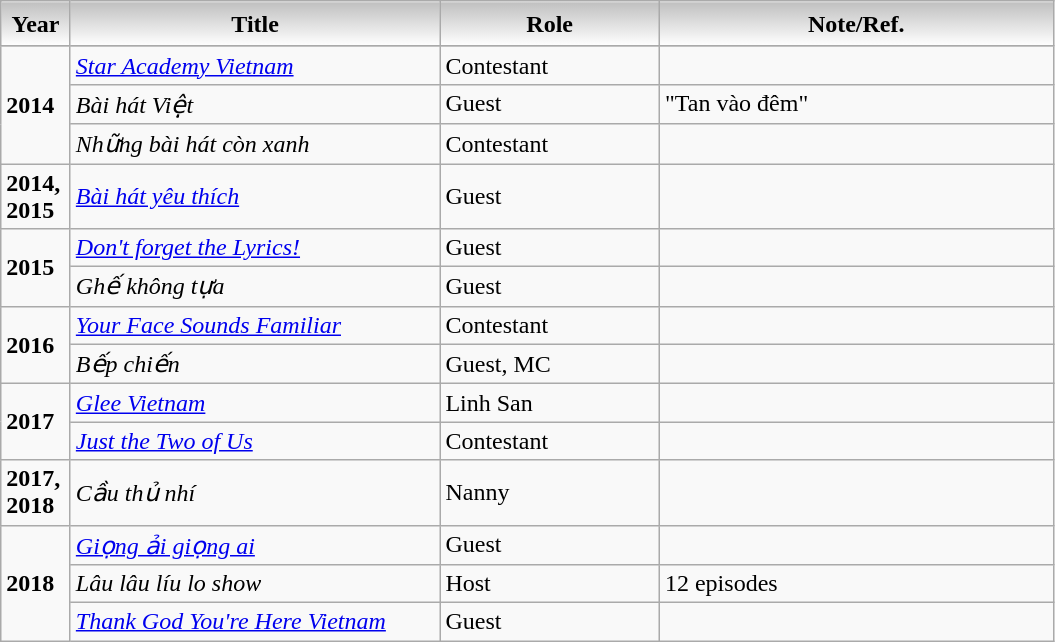<table class="wikitable">
<tr>
<th style="background:linear-gradient(0deg,#FFFFFF, #C0C0C0);color:Black;" width=39 height="23">Year</th>
<th style="background:linear-gradient(0deg,#FFFFFF, #C0C0C0);color:Black;" width="239">Title</th>
<th style="background:linear-gradient(0deg,#FFFFFF, #C0C0C0);color:Black;" width="139">Role</th>
<th style="background:linear-gradient(0deg,#FFFFFF, #C0C0C0);color:Black;" width="255">Note/Ref.</th>
</tr>
<tr>
<td rowspan=3><strong>2014</strong></td>
<td><em><a href='#'>Star Academy Vietnam</a></em></td>
<td>Contestant</td>
<td></td>
</tr>
<tr>
<td><em>Bài hát Việt</em></td>
<td>Guest</td>
<td>"Tan vào đêm"</td>
</tr>
<tr>
<td><em>Những bài hát còn xanh</em></td>
<td>Contestant</td>
<td></td>
</tr>
<tr>
<td><strong>2014, 2015</strong></td>
<td><em><a href='#'>Bài hát yêu thích</a></em></td>
<td>Guest</td>
<td></td>
</tr>
<tr>
<td rowspan=2><strong>2015</strong></td>
<td><em><a href='#'>Don't forget the Lyrics!</a></em></td>
<td>Guest</td>
<td></td>
</tr>
<tr>
<td><em>Ghế không tựa</em></td>
<td>Guest</td>
<td></td>
</tr>
<tr>
<td rowspan=2><strong>2016</strong></td>
<td><em><a href='#'>Your Face Sounds Familiar</a></em></td>
<td>Contestant</td>
<td></td>
</tr>
<tr>
<td><em>Bếp chiến</em></td>
<td>Guest, MC</td>
<td></td>
</tr>
<tr>
<td rowspan=2><strong>2017</strong></td>
<td><em><a href='#'>Glee Vietnam</a></em></td>
<td>Linh San</td>
<td></td>
</tr>
<tr>
<td><em><a href='#'>Just the Two of Us</a></em></td>
<td>Contestant</td>
<td></td>
</tr>
<tr>
<td><strong>2017, 2018</strong></td>
<td><em>Cầu thủ nhí</em></td>
<td>Nanny</td>
<td></td>
</tr>
<tr>
<td rowspan=3><strong>2018</strong></td>
<td><em><a href='#'>Giọng ải giọng ai</a></em></td>
<td>Guest</td>
<td></td>
</tr>
<tr>
<td><em>Lâu lâu líu lo show</em></td>
<td>Host</td>
<td>12 episodes</td>
</tr>
<tr>
<td><em><a href='#'>Thank God You're Here Vietnam</a></em></td>
<td>Guest</td>
<td></td>
</tr>
</table>
